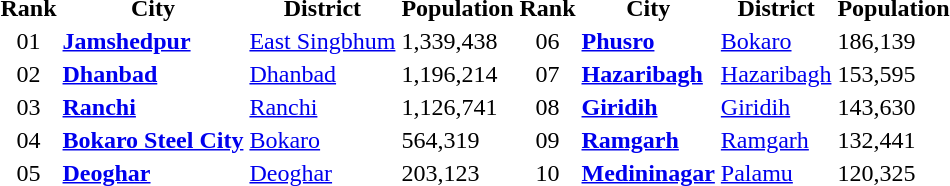<table ->
<tr>
<th>Rank</th>
<th>City</th>
<th>District</th>
<th>Population</th>
<th>Rank</th>
<th>City</th>
<th>District</th>
<th>Population</th>
<th rowspan="11"><br> </th>
</tr>
<tr>
<td align="center">01</td>
<td align="left"><strong><a href='#'>Jamshedpur</a></strong></td>
<td><a href='#'>East Singbhum</a></td>
<td>1,339,438</td>
<td align="center">06</td>
<td align="left"><strong><a href='#'>Phusro</a></strong></td>
<td><a href='#'>Bokaro</a></td>
<td>186,139</td>
</tr>
<tr>
<td align="center">02</td>
<td align="left"><strong><a href='#'>Dhanbad</a></strong></td>
<td><a href='#'>Dhanbad</a></td>
<td>1,196,214</td>
<td align="center">07</td>
<td align="left"><strong><a href='#'>Hazaribagh</a></strong></td>
<td><a href='#'>Hazaribagh</a></td>
<td>153,595</td>
</tr>
<tr>
<td align="center">03</td>
<td align="left"><strong><a href='#'>Ranchi</a></strong></td>
<td><a href='#'>Ranchi</a></td>
<td>1,126,741</td>
<td align="center">08</td>
<td align="left"><strong><a href='#'>Giridih</a></strong></td>
<td><a href='#'>Giridih</a></td>
<td>143,630</td>
</tr>
<tr>
<td align="center">04</td>
<td align="left"><strong><a href='#'>Bokaro Steel City</a></strong></td>
<td><a href='#'>Bokaro</a></td>
<td>564,319</td>
<td align="center">09</td>
<td align="left"><strong><a href='#'>Ramgarh</a></strong></td>
<td><a href='#'>Ramgarh</a></td>
<td>132,441</td>
</tr>
<tr>
<td align="center">05</td>
<td align="left"><strong><a href='#'>Deoghar</a></strong></td>
<td><a href='#'>Deoghar</a></td>
<td>203,123</td>
<td align="center">10</td>
<td align="left"><strong><a href='#'>Medininagar</a></strong></td>
<td><a href='#'>Palamu</a></td>
<td>120,325</td>
</tr>
</table>
